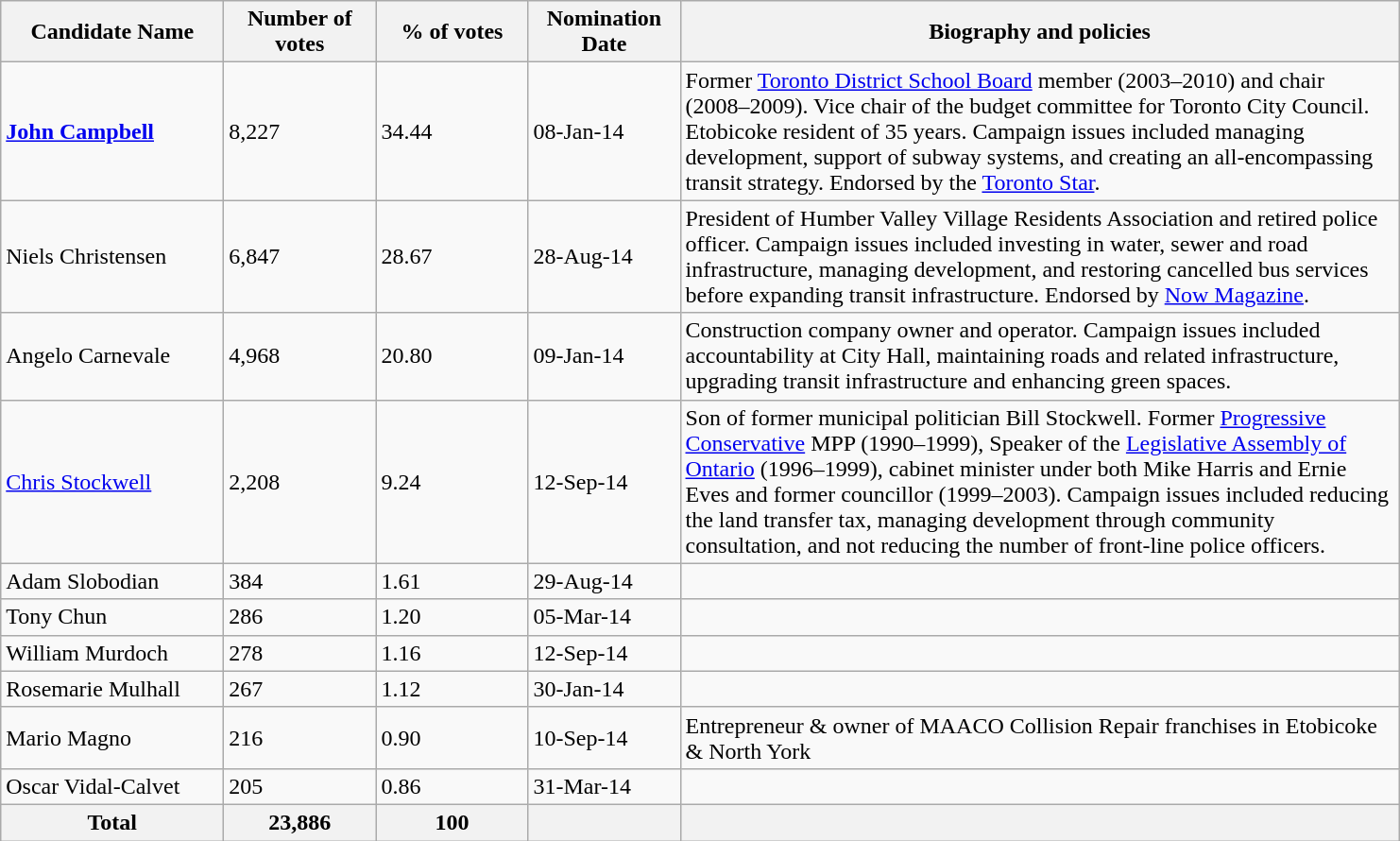<table class="wikitable">
<tr>
<th scope="col" style="width: 150px;">Candidate Name</th>
<th scope="col" style="width: 100px;">Number of votes</th>
<th scope="col" style="width: 100px;">% of votes</th>
<th scope="col" style="width: 100px;">Nomination Date</th>
<th scope="col" style="width: 500px;">Biography and policies</th>
</tr>
<tr>
<td><strong><a href='#'>John Campbell</a></strong></td>
<td>8,227</td>
<td>34.44</td>
<td>08-Jan-14</td>
<td>Former <a href='#'>Toronto District School Board</a> member (2003–2010) and chair (2008–2009). Vice chair of the budget committee for Toronto City Council. Etobicoke resident of 35 years. Campaign issues included managing development, support of subway systems, and creating an all-encompassing transit strategy. Endorsed by the <a href='#'>Toronto Star</a>.</td>
</tr>
<tr>
<td>Niels Christensen</td>
<td>6,847</td>
<td>28.67</td>
<td>28-Aug-14</td>
<td>President of Humber Valley Village Residents Association and retired police officer. Campaign issues included investing in water, sewer and road infrastructure, managing development, and restoring cancelled bus services before expanding transit infrastructure. Endorsed by <a href='#'>Now Magazine</a>.</td>
</tr>
<tr>
<td>Angelo Carnevale</td>
<td>4,968</td>
<td>20.80</td>
<td>09-Jan-14</td>
<td>Construction company owner and operator. Campaign issues included accountability at City Hall, maintaining roads and related infrastructure, upgrading transit infrastructure and enhancing green spaces.</td>
</tr>
<tr>
<td><a href='#'>Chris Stockwell</a></td>
<td>2,208</td>
<td>9.24</td>
<td>12-Sep-14</td>
<td>Son of former municipal politician Bill Stockwell. Former <a href='#'>Progressive Conservative</a> MPP (1990–1999), Speaker of the <a href='#'>Legislative Assembly of Ontario</a> (1996–1999), cabinet minister under both Mike Harris and Ernie Eves and former councillor (1999–2003). Campaign issues included reducing the land transfer tax, managing development through community consultation, and not reducing the number of front-line police officers.</td>
</tr>
<tr>
<td>Adam Slobodian</td>
<td>384</td>
<td>1.61</td>
<td>29-Aug-14</td>
<td></td>
</tr>
<tr>
<td>Tony Chun</td>
<td>286</td>
<td>1.20</td>
<td>05-Mar-14</td>
<td></td>
</tr>
<tr>
<td>William Murdoch</td>
<td>278</td>
<td>1.16</td>
<td>12-Sep-14</td>
<td></td>
</tr>
<tr>
<td>Rosemarie Mulhall</td>
<td>267</td>
<td>1.12</td>
<td>30-Jan-14</td>
<td></td>
</tr>
<tr>
<td>Mario Magno</td>
<td>216</td>
<td>0.90</td>
<td>10-Sep-14</td>
<td>Entrepreneur & owner of MAACO Collision Repair franchises in Etobicoke & North York</td>
</tr>
<tr>
<td>Oscar Vidal-Calvet</td>
<td>205</td>
<td>0.86</td>
<td>31-Mar-14</td>
<td></td>
</tr>
<tr>
<th>Total</th>
<th align=right>23,886</th>
<th align=right>100</th>
<th></th>
<th></th>
</tr>
</table>
